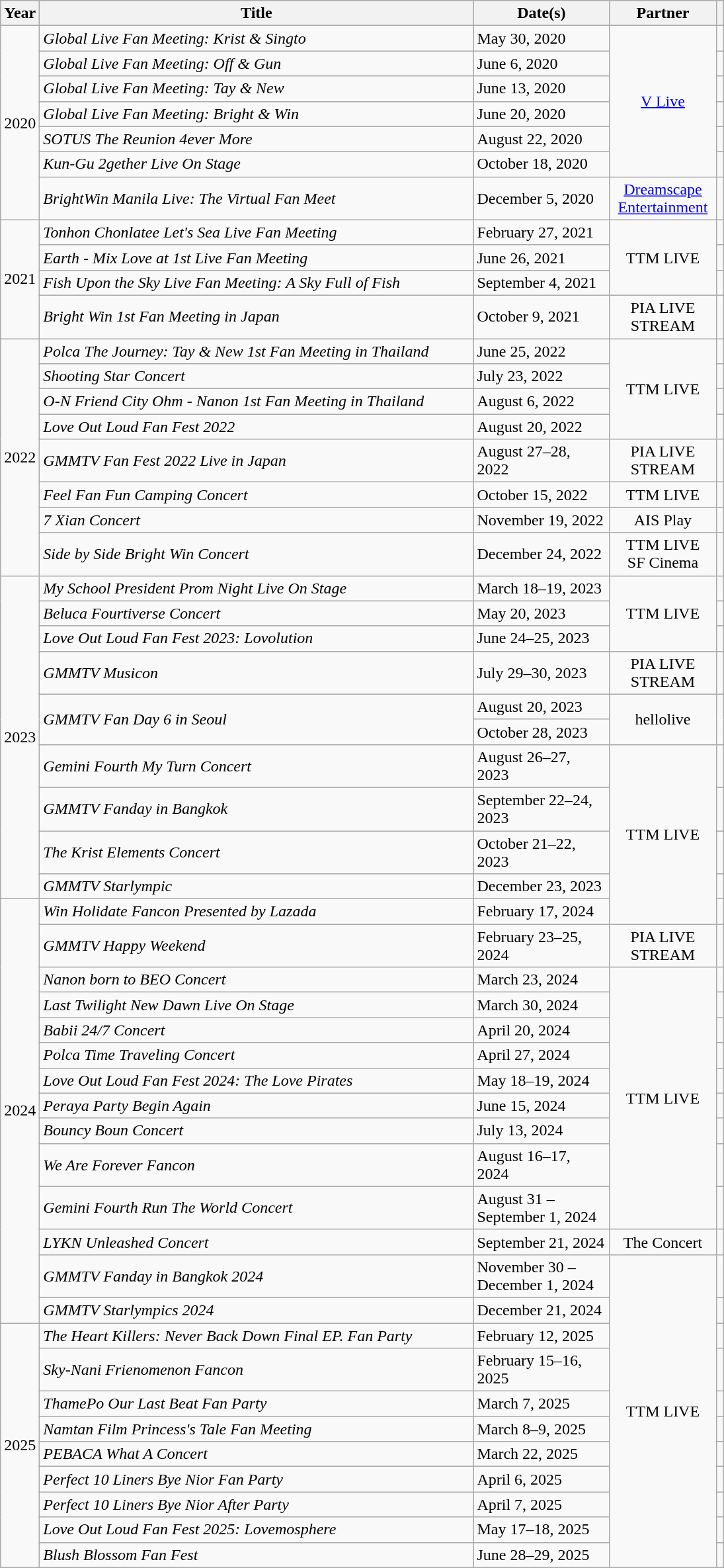<table class="wikitable plainrowheaders sortable">
<tr>
<th>Year</th>
<th width="430px">Title</th>
<th width="130px">Date(s)</th>
<th width="100px">Partner</th>
<th class="unsortable"></th>
</tr>
<tr>
<td rowspan="7">2020</td>
<td><em>Global Live Fan Meeting: Krist & Singto</em></td>
<td>May 30, 2020</td>
<td align="center" rowspan="6"><a href='#'>V Live</a></td>
<td></td>
</tr>
<tr>
<td><em>Global Live Fan Meeting: Off & Gun</em></td>
<td>June 6, 2020</td>
<td></td>
</tr>
<tr>
<td><em>Global Live Fan Meeting: Tay & New</em></td>
<td>June 13, 2020</td>
<td></td>
</tr>
<tr>
<td><em>Global Live Fan Meeting: Bright & Win</em></td>
<td>June 20, 2020</td>
<td></td>
</tr>
<tr>
<td><em>SOTUS The Reunion 4ever More</em></td>
<td>August 22, 2020</td>
<td></td>
</tr>
<tr>
<td><em>Kun-Gu 2gether Live On Stage</em></td>
<td>October 18, 2020</td>
<td></td>
</tr>
<tr>
<td><em>BrightWin Manila Live: The Virtual Fan Meet</em></td>
<td>December 5, 2020</td>
<td align="center"><a href='#'>Dreamscape Entertainment</a></td>
<td></td>
</tr>
<tr>
<td rowspan="4">2021</td>
<td><em>Tonhon Chonlatee Let's Sea Live Fan Meeting</em></td>
<td>February 27, 2021</td>
<td align="center" rowspan="3">TTM LIVE</td>
<td></td>
</tr>
<tr>
<td><em>Earth - Mix Love at 1st Live Fan Meeting</em></td>
<td>June 26, 2021</td>
<td></td>
</tr>
<tr>
<td><em>Fish Upon the Sky Live Fan Meeting: A Sky Full of Fish</em></td>
<td>September 4, 2021</td>
<td></td>
</tr>
<tr>
<td><em>Bright Win 1st Fan Meeting in Japan</em></td>
<td>October 9, 2021</td>
<td align="center">PIA LIVE STREAM</td>
<td></td>
</tr>
<tr>
<td rowspan="8">2022</td>
<td><em>Polca The Journey: Tay & New 1st Fan Meeting in Thailand</em></td>
<td>June 25, 2022</td>
<td align="center" rowspan="4">TTM LIVE</td>
<td></td>
</tr>
<tr>
<td><em>Shooting Star Concert</em></td>
<td>July 23, 2022</td>
<td></td>
</tr>
<tr>
<td><em>O-N Friend City Ohm - Nanon 1st Fan Meeting in Thailand</em></td>
<td>August 6, 2022</td>
<td></td>
</tr>
<tr>
<td><em>Love Out Loud Fan Fest 2022</em></td>
<td>August 20, 2022</td>
<td></td>
</tr>
<tr>
<td><em>GMMTV Fan Fest 2022 Live in Japan</em></td>
<td>August 27–28, 2022</td>
<td align="center">PIA LIVE STREAM</td>
<td></td>
</tr>
<tr>
<td><em>Feel Fan Fun Camping Concert</em></td>
<td>October 15, 2022</td>
<td align="center">TTM LIVE</td>
<td></td>
</tr>
<tr>
<td><em>7 Xian Concert</em></td>
<td>November 19, 2022</td>
<td align="center">AIS Play</td>
<td></td>
</tr>
<tr>
<td><em>Side by Side Bright Win Concert</em></td>
<td>December 24, 2022</td>
<td align="center">TTM LIVE<br>SF Cinema</td>
<td><br></td>
</tr>
<tr>
<td rowspan="10">2023</td>
<td><em>My School President Prom Night Live On Stage</em></td>
<td>March 18–19, 2023</td>
<td align="center" rowspan="3">TTM LIVE</td>
<td></td>
</tr>
<tr>
<td><em>Beluca Fourtiverse Concert</em></td>
<td>May 20, 2023</td>
<td></td>
</tr>
<tr>
<td><em>Love Out Loud Fan Fest 2023: Lovolution</em></td>
<td>June 24–25, 2023</td>
<td></td>
</tr>
<tr>
<td><em>GMMTV Musicon</em></td>
<td>July 29–30, 2023</td>
<td align="center">PIA LIVE STREAM</td>
<td></td>
</tr>
<tr>
<td rowspan = "2"><em>GMMTV Fan Day 6 in Seoul</em></td>
<td>August 20, 2023</td>
<td align="center" rowspan="2">hellolive</td>
<td rowspan = "2"></td>
</tr>
<tr>
<td>October 28, 2023</td>
</tr>
<tr>
<td><em>Gemini Fourth My Turn Concert</em></td>
<td>August 26–27, 2023</td>
<td align="center" rowspan="5">TTM LIVE</td>
<td></td>
</tr>
<tr>
<td><em>GMMTV Fanday in Bangkok</em></td>
<td>September 22–24, 2023</td>
<td></td>
</tr>
<tr>
<td><em>The Krist Elements Concert</em></td>
<td>October 21–22, 2023</td>
<td></td>
</tr>
<tr>
<td><em>GMMTV Starlympic</em></td>
<td>December 23, 2023</td>
<td></td>
</tr>
<tr>
<td rowspan = "14">2024</td>
<td><em>Win Holidate Fancon Presented by Lazada</em></td>
<td>February 17, 2024</td>
<td></td>
</tr>
<tr>
<td><em>GMMTV Happy Weekend</em></td>
<td>February 23–25, 2024</td>
<td align="center">PIA LIVE STREAM</td>
<td></td>
</tr>
<tr>
<td><em>Nanon born to BEO Concert</em></td>
<td>March 23, 2024</td>
<td align="center" rowspan= "9">TTM LIVE</td>
<td></td>
</tr>
<tr>
<td><em>Last Twilight New Dawn Live On Stage</em></td>
<td>March 30, 2024</td>
<td></td>
</tr>
<tr>
<td><em>Babii 24/7 Concert</em></td>
<td>April 20, 2024</td>
<td></td>
</tr>
<tr>
<td><em>Polca Time Traveling Concert</em></td>
<td>April 27, 2024</td>
<td></td>
</tr>
<tr>
<td><em>Love Out Loud Fan Fest 2024: The Love Pirates</em></td>
<td>May 18–19, 2024</td>
<td></td>
</tr>
<tr>
<td><em>Peraya Party Begin Again</em></td>
<td>June 15, 2024</td>
<td></td>
</tr>
<tr>
<td><em>Bouncy Boun Concert</em></td>
<td>July 13, 2024</td>
<td></td>
</tr>
<tr>
<td><em>We Are Forever Fancon</em></td>
<td>August 16–17, 2024</td>
<td></td>
</tr>
<tr>
<td><em>Gemini Fourth Run The World Concert</em></td>
<td>August 31 – September 1, 2024</td>
<td></td>
</tr>
<tr>
<td><em>LYKN Unleashed Concert</em></td>
<td>September 21, 2024</td>
<td align="center">The Concert</td>
<td></td>
</tr>
<tr>
<td><em>GMMTV Fanday in Bangkok 2024</em></td>
<td>November 30 – December 1, 2024</td>
<td align="center" rowspan= "11">TTM LIVE</td>
<td></td>
</tr>
<tr>
<td><em>GMMTV Starlympics 2024</em></td>
<td>December 21, 2024</td>
<td></td>
</tr>
<tr>
<td rowspan = "9">2025</td>
<td><em>The Heart Killers: Never Back Down Final EP. Fan Party</em></td>
<td>February 12, 2025</td>
<td></td>
</tr>
<tr>
<td><em>Sky-Nani Frienomenon Fancon</em></td>
<td>February 15–16, 2025</td>
<td></td>
</tr>
<tr>
<td><em>ThamePo Our Last Beat Fan Party</em></td>
<td>March 7, 2025</td>
<td></td>
</tr>
<tr>
<td><em>Namtan Film Princess's Tale Fan Meeting</em></td>
<td>March 8–9, 2025</td>
<td></td>
</tr>
<tr>
<td><em>PEBACA What A Concert</em></td>
<td>March 22, 2025</td>
<td></td>
</tr>
<tr>
<td><em>Perfect 10 Liners Bye Nior Fan Party</em></td>
<td>April 6, 2025</td>
<td></td>
</tr>
<tr>
<td><em>Perfect 10 Liners Bye Nior After Party</em></td>
<td>April 7, 2025</td>
<td></td>
</tr>
<tr>
<td><em>Love Out Loud Fan Fest 2025: Lovemosphere</em></td>
<td>May 17–18, 2025</td>
<td></td>
</tr>
<tr>
<td><em>Blush Blossom Fan Fest</em></td>
<td>June 28–29, 2025</td>
<td></td>
</tr>
</table>
